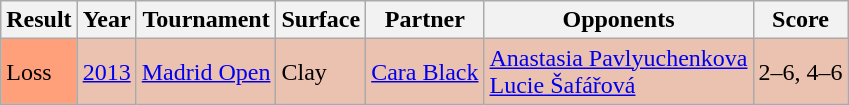<table class="sortable wikitable">
<tr>
<th>Result</th>
<th>Year</th>
<th>Tournament</th>
<th>Surface</th>
<th>Partner</th>
<th>Opponents</th>
<th>Score</th>
</tr>
<tr style="background:#ebc2af;">
<td bgcolor=FFA07A>Loss</td>
<td><a href='#'>2013</a></td>
<td><a href='#'>Madrid Open</a></td>
<td>Clay</td>
<td> <a href='#'>Cara Black</a></td>
<td> <a href='#'>Anastasia Pavlyuchenkova</a> <br>  <a href='#'>Lucie Šafářová</a></td>
<td>2–6, 4–6</td>
</tr>
</table>
